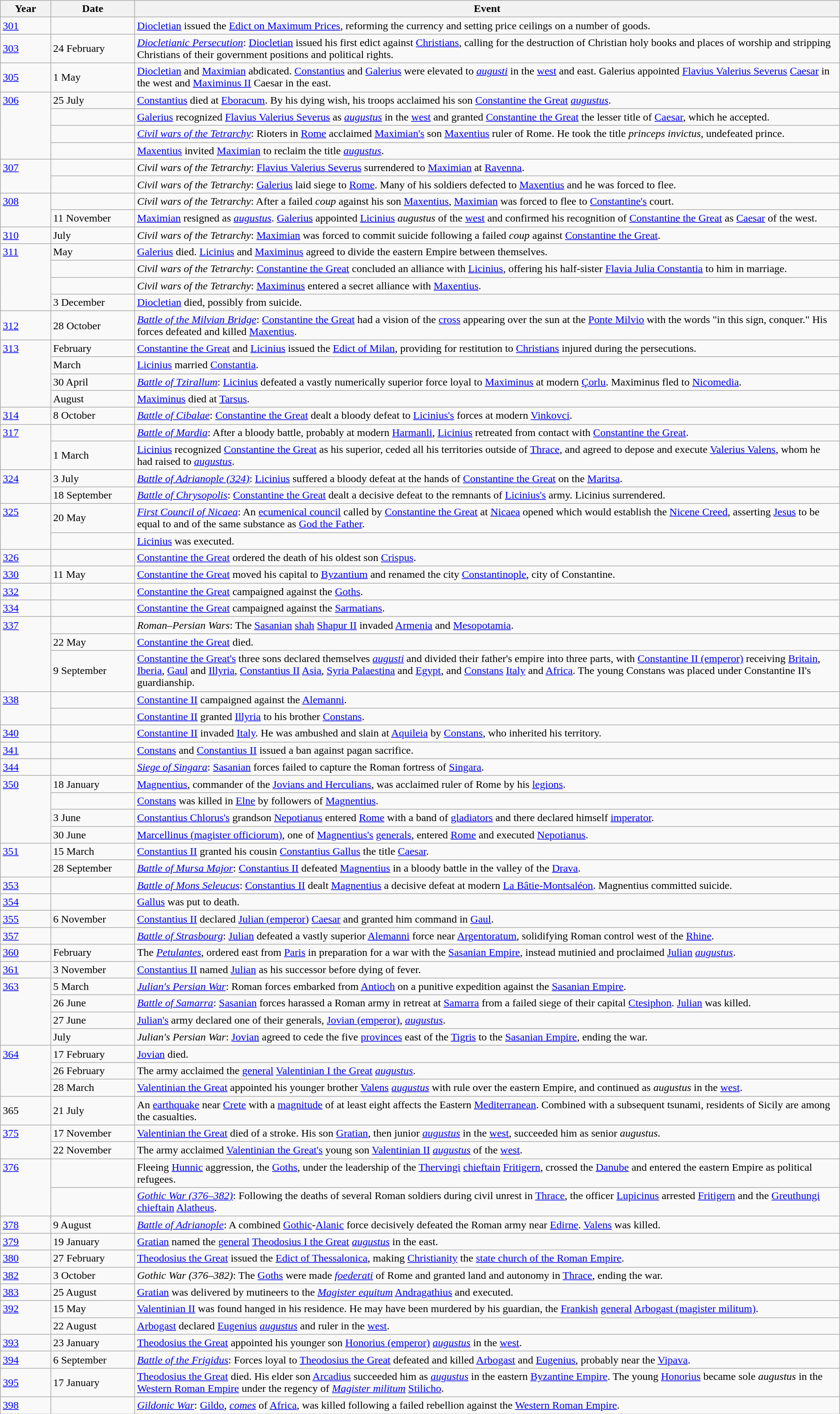<table class="wikitable" width="100%">
<tr>
<th style="width:6%">Year</th>
<th style="width:10%">Date</th>
<th>Event</th>
</tr>
<tr>
<td><a href='#'>301</a></td>
<td></td>
<td><a href='#'>Diocletian</a> issued the <a href='#'>Edict on Maximum Prices</a>, reforming the currency and setting price ceilings on a number of goods.</td>
</tr>
<tr>
<td><a href='#'>303</a></td>
<td>24 February</td>
<td><em><a href='#'>Diocletianic Persecution</a></em>: <a href='#'>Diocletian</a> issued his first edict against <a href='#'>Christians</a>, calling for the destruction of Christian holy books and places of worship and stripping Christians of their government positions and political rights.</td>
</tr>
<tr>
<td><a href='#'>305</a></td>
<td>1 May</td>
<td><a href='#'>Diocletian</a> and <a href='#'>Maximian</a> abdicated. <a href='#'>Constantius</a> and <a href='#'>Galerius</a> were elevated to <em><a href='#'>augusti</a></em> in the <a href='#'>west</a> and east.  Galerius appointed <a href='#'>Flavius Valerius Severus</a> <a href='#'>Caesar</a> in the west and <a href='#'>Maximinus II</a> Caesar in the east.</td>
</tr>
<tr>
<td rowspan="4" valign="top"><a href='#'>306</a></td>
<td>25 July</td>
<td><a href='#'>Constantius</a> died at <a href='#'>Eboracum</a>.  By his dying wish, his troops acclaimed his son <a href='#'>Constantine the Great</a> <em><a href='#'>augustus</a></em>.</td>
</tr>
<tr>
<td></td>
<td><a href='#'>Galerius</a> recognized <a href='#'>Flavius Valerius Severus</a> as <em><a href='#'>augustus</a></em> in the <a href='#'>west</a> and granted <a href='#'>Constantine the Great</a> the lesser title of <a href='#'>Caesar</a>, which he accepted.</td>
</tr>
<tr>
<td></td>
<td><em><a href='#'>Civil wars of the Tetrarchy</a></em>: Rioters in <a href='#'>Rome</a> acclaimed <a href='#'>Maximian's</a> son <a href='#'>Maxentius</a> ruler of Rome.  He took the title <em>princeps invictus</em>, undefeated prince.</td>
</tr>
<tr>
<td></td>
<td><a href='#'>Maxentius</a> invited <a href='#'>Maximian</a> to reclaim the title <em><a href='#'>augustus</a></em>.</td>
</tr>
<tr>
<td rowspan="2" valign="top"><a href='#'>307</a></td>
<td></td>
<td><em>Civil wars of the Tetrarchy</em>: <a href='#'>Flavius Valerius Severus</a> surrendered to <a href='#'>Maximian</a> at <a href='#'>Ravenna</a>.</td>
</tr>
<tr>
<td></td>
<td><em>Civil wars of the Tetrarchy</em>: <a href='#'>Galerius</a> laid siege to <a href='#'>Rome</a>.  Many of his soldiers defected to <a href='#'>Maxentius</a> and he was forced to flee.</td>
</tr>
<tr>
<td rowspan="2" valign="top"><a href='#'>308</a></td>
<td></td>
<td><em>Civil wars of the Tetrarchy</em>: After a failed <em>coup</em> against his son <a href='#'>Maxentius</a>, <a href='#'>Maximian</a> was forced to flee to <a href='#'>Constantine's</a> court.</td>
</tr>
<tr>
<td>11 November</td>
<td><a href='#'>Maximian</a> resigned as <em><a href='#'>augustus</a></em>. <a href='#'>Galerius</a> appointed <a href='#'>Licinius</a> <em>augustus</em> of the <a href='#'>west</a> and confirmed his recognition of <a href='#'>Constantine the Great</a> as <a href='#'>Caesar</a> of the west.</td>
</tr>
<tr>
<td><a href='#'>310</a></td>
<td>July</td>
<td><em>Civil wars of the Tetrarchy</em>: <a href='#'>Maximian</a> was forced to commit suicide following a failed <em>coup</em> against <a href='#'>Constantine the Great</a>.</td>
</tr>
<tr>
<td rowspan="4" valign="top"><a href='#'>311</a></td>
<td>May</td>
<td><a href='#'>Galerius</a> died. <a href='#'>Licinius</a> and <a href='#'>Maximinus</a> agreed to divide the eastern Empire between themselves.</td>
</tr>
<tr>
<td></td>
<td><em>Civil wars of the Tetrarchy</em>: <a href='#'>Constantine the Great</a> concluded an alliance with <a href='#'>Licinius</a>, offering his half-sister <a href='#'>Flavia Julia Constantia</a> to him in marriage.</td>
</tr>
<tr>
<td></td>
<td><em>Civil wars of the Tetrarchy</em>: <a href='#'>Maximinus</a> entered a secret alliance with <a href='#'>Maxentius</a>.</td>
</tr>
<tr>
<td>3 December</td>
<td><a href='#'>Diocletian</a> died, possibly from suicide.</td>
</tr>
<tr>
<td><a href='#'>312</a></td>
<td>28 October</td>
<td><em><a href='#'>Battle of the Milvian Bridge</a></em>: <a href='#'>Constantine the Great</a> had a vision of the <a href='#'>cross</a> appearing over the sun at the <a href='#'>Ponte Milvio</a> with the words "in this sign, conquer."  His forces defeated and killed <a href='#'>Maxentius</a>.</td>
</tr>
<tr>
<td rowspan="4" valign="top"><a href='#'>313</a></td>
<td>February</td>
<td><a href='#'>Constantine the Great</a> and <a href='#'>Licinius</a> issued the <a href='#'>Edict of Milan</a>, providing for restitution to <a href='#'>Christians</a> injured during the persecutions.</td>
</tr>
<tr>
<td>March</td>
<td><a href='#'>Licinius</a> married <a href='#'>Constantia</a>.</td>
</tr>
<tr>
<td>30 April</td>
<td><em><a href='#'>Battle of Tzirallum</a></em>: <a href='#'>Licinius</a> defeated a vastly numerically superior force loyal to <a href='#'>Maximinus</a> at modern <a href='#'>Çorlu</a>.  Maximinus fled to <a href='#'>Nicomedia</a>.</td>
</tr>
<tr>
<td>August</td>
<td><a href='#'>Maximinus</a> died at <a href='#'>Tarsus</a>.</td>
</tr>
<tr>
<td><a href='#'>314</a></td>
<td>8 October</td>
<td><em><a href='#'>Battle of Cibalae</a></em>: <a href='#'>Constantine the Great</a> dealt a bloody defeat to <a href='#'>Licinius's</a> forces at modern <a href='#'>Vinkovci</a>.</td>
</tr>
<tr>
<td rowspan="2" valign="top"><a href='#'>317</a></td>
<td></td>
<td><em><a href='#'>Battle of Mardia</a></em>: After a bloody battle, probably at modern <a href='#'>Harmanli</a>, <a href='#'>Licinius</a> retreated from contact with <a href='#'>Constantine the Great</a>.</td>
</tr>
<tr>
<td>1 March</td>
<td><a href='#'>Licinius</a> recognized <a href='#'>Constantine the Great</a> as his superior, ceded all his territories outside of <a href='#'>Thrace</a>, and agreed to depose and execute <a href='#'>Valerius Valens</a>, whom he had raised to <em><a href='#'>augustus</a></em>.</td>
</tr>
<tr>
<td rowspan="2" valign="top"><a href='#'>324</a></td>
<td>3 July</td>
<td><em><a href='#'>Battle of Adrianople (324)</a></em>: <a href='#'>Licinius</a> suffered a bloody defeat at the hands of <a href='#'>Constantine the Great</a> on the <a href='#'>Maritsa</a>.</td>
</tr>
<tr>
<td>18 September</td>
<td><em><a href='#'>Battle of Chrysopolis</a></em>: <a href='#'>Constantine the Great</a> dealt a decisive defeat to the remnants of <a href='#'>Licinius's</a> army.  Licinius surrendered.</td>
</tr>
<tr>
<td rowspan="2" valign="top"><a href='#'>325</a></td>
<td>20 May</td>
<td><em><a href='#'>First Council of Nicaea</a></em>: An <a href='#'>ecumenical council</a> called by <a href='#'>Constantine the Great</a> at <a href='#'>Nicaea</a> opened which would establish the <a href='#'>Nicene Creed</a>, asserting <a href='#'>Jesus</a> to be equal to and of the same substance as <a href='#'>God the Father</a>.</td>
</tr>
<tr>
<td></td>
<td><a href='#'>Licinius</a> was executed.</td>
</tr>
<tr>
<td><a href='#'>326</a></td>
<td></td>
<td><a href='#'>Constantine the Great</a> ordered the death of his oldest son <a href='#'>Crispus</a>.</td>
</tr>
<tr>
<td><a href='#'>330</a></td>
<td>11 May</td>
<td><a href='#'>Constantine the Great</a> moved his capital to <a href='#'>Byzantium</a> and renamed the city <a href='#'>Constantinople</a>, city of Constantine.</td>
</tr>
<tr>
<td><a href='#'>332</a></td>
<td></td>
<td><a href='#'>Constantine the Great</a> campaigned against the <a href='#'>Goths</a>.</td>
</tr>
<tr>
<td><a href='#'>334</a></td>
<td></td>
<td><a href='#'>Constantine the Great</a> campaigned against the <a href='#'>Sarmatians</a>.</td>
</tr>
<tr>
<td rowspan="3" valign="top"><a href='#'>337</a></td>
<td></td>
<td><em>Roman–Persian Wars</em>: The <a href='#'>Sasanian</a> <a href='#'>shah</a> <a href='#'>Shapur II</a> invaded <a href='#'>Armenia</a> and <a href='#'>Mesopotamia</a>.</td>
</tr>
<tr>
<td>22 May</td>
<td><a href='#'>Constantine the Great</a> died.</td>
</tr>
<tr>
<td>9 September</td>
<td><a href='#'>Constantine the Great's</a> three sons declared themselves <em><a href='#'>augusti</a></em> and divided their father's empire into three parts, with <a href='#'>Constantine II (emperor)</a> receiving <a href='#'>Britain</a>, <a href='#'>Iberia</a>, <a href='#'>Gaul</a> and <a href='#'>Illyria</a>, <a href='#'>Constantius II</a> <a href='#'>Asia</a>, <a href='#'>Syria Palaestina</a> and <a href='#'>Egypt</a>, and <a href='#'>Constans</a> <a href='#'>Italy</a> and <a href='#'>Africa</a>.  The young Constans was placed under Constantine II's guardianship.</td>
</tr>
<tr>
<td rowspan="2" valign="top"><a href='#'>338</a></td>
<td></td>
<td><a href='#'>Constantine II</a> campaigned against the <a href='#'>Alemanni</a>.</td>
</tr>
<tr>
<td></td>
<td><a href='#'>Constantine II</a> granted <a href='#'>Illyria</a> to his brother <a href='#'>Constans</a>.</td>
</tr>
<tr>
<td><a href='#'>340</a></td>
<td></td>
<td><a href='#'>Constantine II</a> invaded <a href='#'>Italy</a>. He was ambushed and slain at <a href='#'>Aquileia</a> by <a href='#'>Constans</a>, who inherited his territory.</td>
</tr>
<tr>
<td><a href='#'>341</a></td>
<td></td>
<td><a href='#'>Constans</a> and <a href='#'>Constantius II</a> issued a ban against pagan sacrifice.</td>
</tr>
<tr>
<td><a href='#'>344</a></td>
<td></td>
<td><em><a href='#'>Siege of Singara</a></em>: <a href='#'>Sasanian</a> forces failed to capture the Roman fortress of <a href='#'>Singara</a>.</td>
</tr>
<tr>
<td rowspan="4" valign="top"><a href='#'>350</a></td>
<td>18 January</td>
<td><a href='#'>Magnentius</a>, commander of the <a href='#'>Jovians and Herculians</a>, was acclaimed ruler of Rome by his <a href='#'>legions</a>.</td>
</tr>
<tr>
<td></td>
<td><a href='#'>Constans</a> was killed in <a href='#'>Elne</a> by followers of <a href='#'>Magnentius</a>.</td>
</tr>
<tr>
<td>3 June</td>
<td><a href='#'>Constantius Chlorus's</a> grandson <a href='#'>Nepotianus</a> entered <a href='#'>Rome</a> with a band of <a href='#'>gladiators</a> and there declared himself <a href='#'>imperator</a>.</td>
</tr>
<tr>
<td>30 June</td>
<td><a href='#'>Marcellinus (magister officiorum)</a>, one of <a href='#'>Magnentius's</a> <a href='#'>generals</a>, entered <a href='#'>Rome</a> and executed <a href='#'>Nepotianus</a>.</td>
</tr>
<tr>
<td rowspan="2" valign="top"><a href='#'>351</a></td>
<td>15 March</td>
<td><a href='#'>Constantius II</a> granted his cousin <a href='#'>Constantius Gallus</a> the title <a href='#'>Caesar</a>.</td>
</tr>
<tr>
<td>28 September</td>
<td><em><a href='#'>Battle of Mursa Major</a></em>: <a href='#'>Constantius II</a> defeated <a href='#'>Magnentius</a> in a bloody battle in the valley of the <a href='#'>Drava</a>.</td>
</tr>
<tr>
<td><a href='#'>353</a></td>
<td></td>
<td><em><a href='#'>Battle of Mons Seleucus</a></em>: <a href='#'>Constantius II</a> dealt <a href='#'>Magnentius</a> a decisive defeat at modern <a href='#'>La Bâtie-Montsaléon</a>.  Magnentius committed suicide.</td>
</tr>
<tr>
<td><a href='#'>354</a></td>
<td></td>
<td><a href='#'>Gallus</a> was put to death.</td>
</tr>
<tr>
<td><a href='#'>355</a></td>
<td>6 November</td>
<td><a href='#'>Constantius II</a> declared <a href='#'>Julian (emperor)</a> <a href='#'>Caesar</a> and granted him command in <a href='#'>Gaul</a>.</td>
</tr>
<tr>
<td><a href='#'>357</a></td>
<td></td>
<td><em><a href='#'>Battle of Strasbourg</a></em>: <a href='#'>Julian</a> defeated a vastly superior <a href='#'>Alemanni</a> force near <a href='#'>Argentoratum</a>, solidifying Roman control west of the <a href='#'>Rhine</a>.</td>
</tr>
<tr>
<td><a href='#'>360</a></td>
<td>February</td>
<td>The <em><a href='#'>Petulantes</a></em>, ordered east from <a href='#'>Paris</a> in preparation for a war with the <a href='#'>Sasanian Empire</a>, instead mutinied and proclaimed <a href='#'>Julian</a> <em><a href='#'>augustus</a></em>.</td>
</tr>
<tr>
<td><a href='#'>361</a></td>
<td>3 November</td>
<td><a href='#'>Constantius II</a> named <a href='#'>Julian</a> as his successor before dying of fever.</td>
</tr>
<tr>
<td rowspan="4" valign="top"><a href='#'>363</a></td>
<td>5 March</td>
<td><em><a href='#'>Julian's Persian War</a></em>: Roman forces embarked from <a href='#'>Antioch</a> on a punitive expedition against the <a href='#'>Sasanian Empire</a>.</td>
</tr>
<tr>
<td>26 June</td>
<td><em><a href='#'>Battle of Samarra</a></em>: <a href='#'>Sasanian</a> forces harassed a Roman army in retreat at <a href='#'>Samarra</a> from a failed siege of their capital <a href='#'>Ctesiphon</a>. <a href='#'>Julian</a> was killed.</td>
</tr>
<tr>
<td>27 June</td>
<td><a href='#'>Julian's</a> army declared one of their generals, <a href='#'>Jovian (emperor)</a>, <em><a href='#'>augustus</a></em>.</td>
</tr>
<tr>
<td>July</td>
<td><em>Julian's Persian War</em>: <a href='#'>Jovian</a> agreed to cede the five <a href='#'>provinces</a> east of the <a href='#'>Tigris</a> to the <a href='#'>Sasanian Empire</a>, ending the war.</td>
</tr>
<tr>
<td rowspan="3" valign="top"><a href='#'>364</a></td>
<td>17 February</td>
<td><a href='#'>Jovian</a> died.</td>
</tr>
<tr>
<td>26 February</td>
<td>The army acclaimed the <a href='#'>general</a> <a href='#'>Valentinian I the Great</a> <em><a href='#'>augustus</a></em>.</td>
</tr>
<tr>
<td>28 March</td>
<td><a href='#'>Valentinian the Great</a> appointed his younger brother <a href='#'>Valens</a> <em><a href='#'>augustus</a></em> with rule over the eastern Empire, and continued as <em>augustus</em> in the <a href='#'>west</a>.</td>
</tr>
<tr>
<td>365</td>
<td>21 July</td>
<td>An <a href='#'>earthquake</a> near <a href='#'>Crete</a> with a <a href='#'>magnitude</a> of at least eight affects the Eastern <a href='#'>Mediterranean</a>. Combined with a subsequent tsunami, residents of Sicily are among the casualties.</td>
</tr>
<tr>
<td rowspan="2" valign="top"><a href='#'>375</a></td>
<td>17 November</td>
<td><a href='#'>Valentinian the Great</a> died of a stroke.  His son <a href='#'>Gratian</a>, then junior <em><a href='#'>augustus</a></em> in the <a href='#'>west</a>, succeeded him as senior <em>augustus</em>.</td>
</tr>
<tr>
<td>22 November</td>
<td>The army acclaimed <a href='#'>Valentinian the Great's</a> young son <a href='#'>Valentinian II</a> <em><a href='#'>augustus</a></em> of the <a href='#'>west</a>.</td>
</tr>
<tr>
<td rowspan="2" valign="top"><a href='#'>376</a></td>
<td></td>
<td>Fleeing <a href='#'>Hunnic</a> aggression, the <a href='#'>Goths</a>, under the leadership of the <a href='#'>Thervingi</a> <a href='#'>chieftain</a> <a href='#'>Fritigern</a>, crossed the <a href='#'>Danube</a> and entered the eastern Empire as political refugees.</td>
</tr>
<tr>
<td></td>
<td><em><a href='#'>Gothic War (376–382)</a></em>: Following the deaths of several Roman soldiers during civil unrest in <a href='#'>Thrace</a>, the officer <a href='#'>Lupicinus</a> arrested <a href='#'>Fritigern</a> and the <a href='#'>Greuthungi</a> <a href='#'>chieftain</a> <a href='#'>Alatheus</a>.</td>
</tr>
<tr>
<td><a href='#'>378</a></td>
<td>9 August</td>
<td><em><a href='#'>Battle of Adrianople</a></em>: A combined <a href='#'>Gothic</a>-<a href='#'>Alanic</a> force decisively defeated the Roman army near <a href='#'>Edirne</a>. <a href='#'>Valens</a> was killed.</td>
</tr>
<tr>
<td><a href='#'>379</a></td>
<td>19 January</td>
<td><a href='#'>Gratian</a> named the <a href='#'>general</a> <a href='#'>Theodosius I the Great</a> <em><a href='#'>augustus</a></em> in the east.</td>
</tr>
<tr>
<td><a href='#'>380</a></td>
<td>27 February</td>
<td><a href='#'>Theodosius the Great</a> issued the <a href='#'>Edict of Thessalonica</a>, making <a href='#'>Christianity</a> the <a href='#'>state church of the Roman Empire</a>.</td>
</tr>
<tr>
<td><a href='#'>382</a></td>
<td>3 October</td>
<td><em>Gothic War (376–382)</em>: The <a href='#'>Goths</a> were made <em><a href='#'>foederati</a></em> of Rome and granted land and autonomy in <a href='#'>Thrace</a>, ending the war.</td>
</tr>
<tr>
<td><a href='#'>383</a></td>
<td>25 August</td>
<td><a href='#'>Gratian</a> was delivered by mutineers to the <em><a href='#'>Magister equitum</a></em> <a href='#'>Andragathius</a> and executed.</td>
</tr>
<tr>
<td rowspan="2" valign="top"><a href='#'>392</a></td>
<td>15 May</td>
<td><a href='#'>Valentinian II</a> was found hanged in his residence.  He may have been murdered by his guardian, the <a href='#'>Frankish</a> <a href='#'>general</a> <a href='#'>Arbogast (magister militum)</a>.</td>
</tr>
<tr>
<td>22 August</td>
<td><a href='#'>Arbogast</a> declared <a href='#'>Eugenius</a> <em><a href='#'>augustus</a></em> and ruler in the <a href='#'>west</a>.</td>
</tr>
<tr>
<td><a href='#'>393</a></td>
<td>23 January</td>
<td><a href='#'>Theodosius the Great</a> appointed his younger son <a href='#'>Honorius (emperor)</a> <em><a href='#'>augustus</a></em> in the <a href='#'>west</a>.</td>
</tr>
<tr>
<td><a href='#'>394</a></td>
<td>6 September</td>
<td><em><a href='#'>Battle of the Frigidus</a></em>: Forces loyal to <a href='#'>Theodosius the Great</a> defeated and killed <a href='#'>Arbogast</a> and <a href='#'>Eugenius</a>, probably near the <a href='#'>Vipava</a>.</td>
</tr>
<tr>
<td><a href='#'>395</a></td>
<td>17 January</td>
<td><a href='#'>Theodosius the Great</a> died.  His elder son <a href='#'>Arcadius</a> succeeded him as <em><a href='#'>augustus</a></em> in the eastern <a href='#'>Byzantine Empire</a>.  The young <a href='#'>Honorius</a> became sole <em>augustus</em> in the <a href='#'>Western Roman Empire</a> under the regency of <em><a href='#'>Magister militum</a></em> <a href='#'>Stilicho</a>.</td>
</tr>
<tr>
<td><a href='#'>398</a></td>
<td></td>
<td><em><a href='#'>Gildonic War</a></em>: <a href='#'>Gildo</a>, <em><a href='#'>comes</a></em> of <a href='#'>Africa</a>, was killed following a failed rebellion against the <a href='#'>Western Roman Empire</a>.</td>
</tr>
</table>
